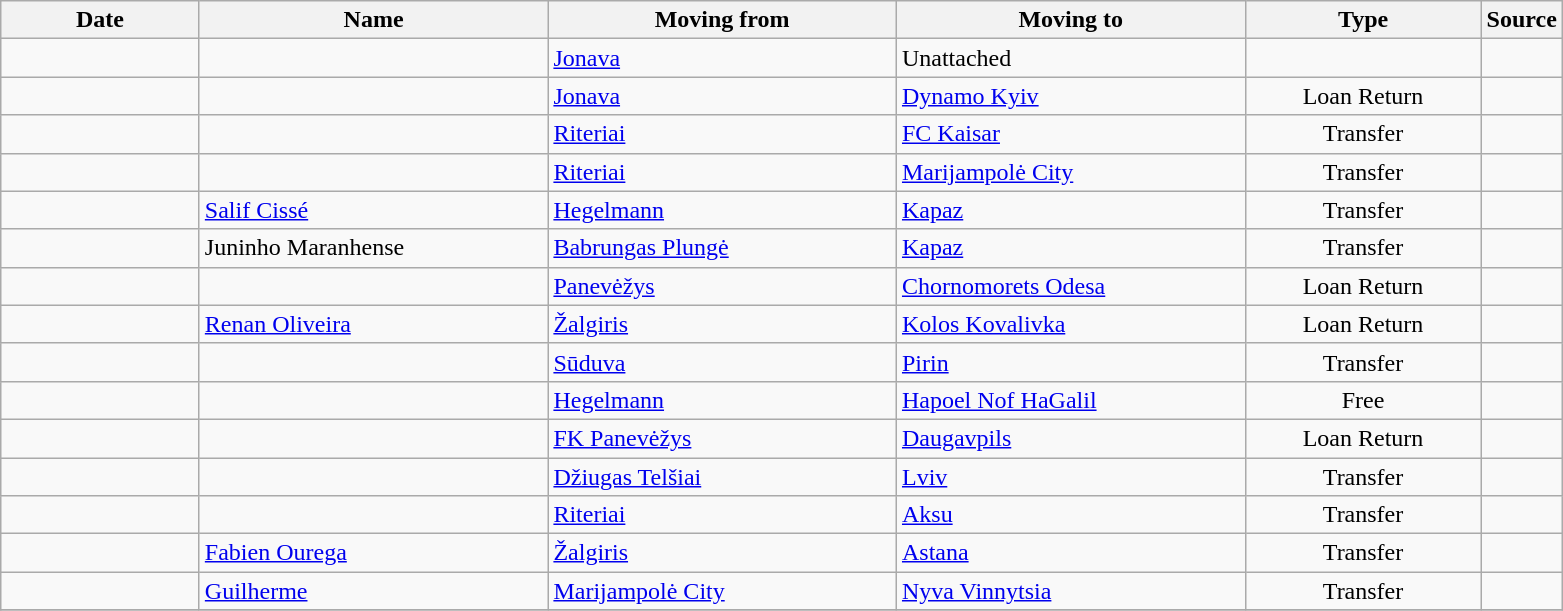<table class="wikitable sortable">
<tr>
<th style="width:125px;">Date</th>
<th style="width:225px;">Name</th>
<th style="width:225px;">Moving from</th>
<th style="width:225px;">Moving to</th>
<th style="width:150px;">Type</th>
<th style="width:20px;">Source</th>
</tr>
<tr>
<td align=center></td>
<td> </td>
<td><a href='#'>Jonava</a></td>
<td>Unattached</td>
<td align=center></td>
<td align=center></td>
</tr>
<tr>
<td align=center></td>
<td> </td>
<td><a href='#'>Jonava</a></td>
<td> <a href='#'>Dynamo Kyiv</a></td>
<td align=center>Loan Return</td>
<td align=center></td>
</tr>
<tr>
<td align=center></td>
<td> </td>
<td><a href='#'>Riteriai</a></td>
<td> <a href='#'>FC Kaisar</a></td>
<td align=center>Transfer</td>
<td align=center></td>
</tr>
<tr>
<td align=center></td>
<td> </td>
<td><a href='#'>Riteriai</a></td>
<td><a href='#'>Marijampolė City</a></td>
<td align=center>Transfer</td>
<td align=center></td>
</tr>
<tr>
<td align=center></td>
<td> <a href='#'>Salif Cissé</a></td>
<td><a href='#'>Hegelmann</a></td>
<td> <a href='#'>Kapaz</a></td>
<td align=center>Transfer</td>
<td align=center></td>
</tr>
<tr>
<td align=center></td>
<td> Juninho Maranhense</td>
<td><a href='#'>Babrungas Plungė</a></td>
<td> <a href='#'>Kapaz</a></td>
<td align=center>Transfer</td>
<td align=center></td>
</tr>
<tr>
<td align=center></td>
<td> </td>
<td><a href='#'>Panevėžys</a></td>
<td> <a href='#'>Chornomorets Odesa</a></td>
<td align=center>Loan Return</td>
<td align=center></td>
</tr>
<tr>
<td align=center></td>
<td> <a href='#'>Renan Oliveira</a></td>
<td><a href='#'>Žalgiris</a></td>
<td> <a href='#'>Kolos Kovalivka</a></td>
<td align=center>Loan Return</td>
<td align=center></td>
</tr>
<tr>
<td align=center></td>
<td> </td>
<td><a href='#'>Sūduva</a></td>
<td> <a href='#'>Pirin</a></td>
<td align=center>Transfer</td>
<td align=center></td>
</tr>
<tr>
<td align=center></td>
<td> </td>
<td><a href='#'>Hegelmann</a></td>
<td> <a href='#'>Hapoel Nof HaGalil</a></td>
<td align=center>Free</td>
<td align=center></td>
</tr>
<tr>
<td align=center></td>
<td> </td>
<td><a href='#'>FK Panevėžys</a></td>
<td> <a href='#'>Daugavpils</a></td>
<td align=center>Loan Return</td>
<td align=center></td>
</tr>
<tr>
<td align=center></td>
<td> </td>
<td><a href='#'>Džiugas Telšiai</a></td>
<td> <a href='#'>Lviv</a></td>
<td align=center>Transfer</td>
<td align=center></td>
</tr>
<tr>
<td align=center></td>
<td> </td>
<td><a href='#'>Riteriai</a></td>
<td> <a href='#'>Aksu</a></td>
<td align=center>Transfer</td>
<td align=center></td>
</tr>
<tr>
<td align=center></td>
<td> <a href='#'>Fabien Ourega</a></td>
<td><a href='#'>Žalgiris</a></td>
<td> <a href='#'>Astana</a></td>
<td align=center>Transfer</td>
<td align=center></td>
</tr>
<tr>
<td align=center></td>
<td> <a href='#'>Guilherme</a></td>
<td><a href='#'>Marijampolė City</a></td>
<td> <a href='#'>Nyva Vinnytsia</a></td>
<td align=center>Transfer</td>
<td align=center></td>
</tr>
<tr>
</tr>
</table>
